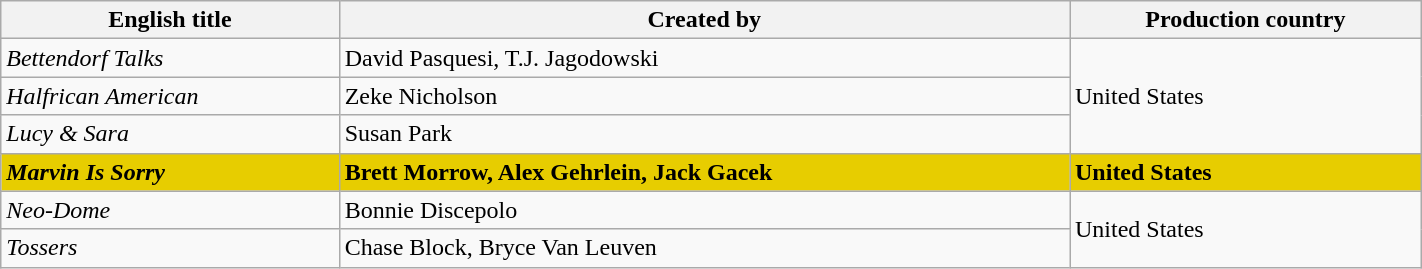<table class="wikitable plainrowheaders" style="width:75%; margin-bottom:4px">
<tr>
<th scope="col">English title</th>
<th scope="col">Created by</th>
<th scope="col">Production country</th>
</tr>
<tr>
<td scope="row"><em>Bettendorf Talks</em></td>
<td>David Pasquesi, T.J. Jagodowski</td>
<td rowspan="3">United States</td>
</tr>
<tr>
<td scope="row"><em>Halfrican American</em></td>
<td>Zeke Nicholson</td>
</tr>
<tr>
<td scope="row"><em>Lucy & Sara</em></td>
<td>Susan Park</td>
</tr>
<tr style="background:#E7CD00;">
<td scope="row"><strong><em>Marvin Is Sorry</em></strong></td>
<td><strong>Brett Morrow, Alex Gehrlein, Jack Gacek</strong></td>
<td><strong>United States</strong></td>
</tr>
<tr>
<td scope="row"><em>Neo-Dome</em></td>
<td>Bonnie Discepolo</td>
<td rowspan="2">United States</td>
</tr>
<tr>
<td scope="row"><em>Tossers</em></td>
<td>Chase Block, Bryce Van Leuven</td>
</tr>
</table>
